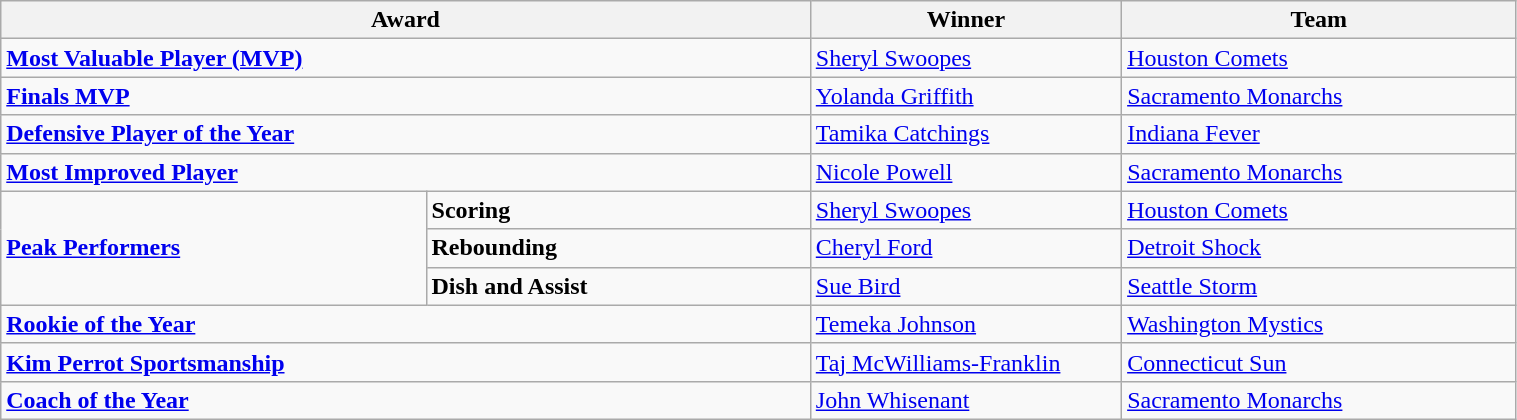<table class="wikitable" style="width: 80%">
<tr>
<th colspan="2" width="39%">Award</th>
<th width=15%>Winner</th>
<th width=19%>Team</th>
</tr>
<tr>
<td colspan="2"><strong><a href='#'>Most Valuable Player (MVP)</a></strong></td>
<td><a href='#'>Sheryl Swoopes</a></td>
<td><a href='#'>Houston Comets</a></td>
</tr>
<tr>
<td colspan="2"><strong><a href='#'>Finals MVP</a></strong></td>
<td><a href='#'>Yolanda Griffith</a></td>
<td><a href='#'>Sacramento Monarchs</a></td>
</tr>
<tr>
<td colspan="2"><strong><a href='#'>Defensive Player of the Year</a></strong></td>
<td><a href='#'>Tamika Catchings</a></td>
<td><a href='#'>Indiana Fever</a></td>
</tr>
<tr>
<td colspan="2"><strong><a href='#'>Most Improved Player</a></strong></td>
<td><a href='#'>Nicole Powell</a></td>
<td><a href='#'>Sacramento Monarchs</a></td>
</tr>
<tr>
<td rowspan="3"><strong><a href='#'>Peak Performers</a></strong></td>
<td><strong>Scoring</strong></td>
<td><a href='#'>Sheryl Swoopes</a></td>
<td><a href='#'>Houston Comets</a></td>
</tr>
<tr>
<td><strong>Rebounding</strong></td>
<td><a href='#'>Cheryl Ford</a></td>
<td><a href='#'>Detroit Shock</a></td>
</tr>
<tr>
<td><strong>Dish and Assist</strong></td>
<td><a href='#'>Sue Bird</a></td>
<td><a href='#'>Seattle Storm</a></td>
</tr>
<tr>
<td colspan="2"><strong><a href='#'>Rookie of the Year</a></strong></td>
<td><a href='#'>Temeka Johnson</a></td>
<td><a href='#'>Washington Mystics</a></td>
</tr>
<tr>
<td colspan="2"><strong><a href='#'>Kim Perrot Sportsmanship</a></strong></td>
<td><a href='#'>Taj McWilliams-Franklin</a></td>
<td><a href='#'>Connecticut Sun</a></td>
</tr>
<tr>
<td colspan="2"><strong><a href='#'>Coach of the Year</a></strong></td>
<td><a href='#'>John Whisenant</a></td>
<td><a href='#'>Sacramento Monarchs</a></td>
</tr>
</table>
